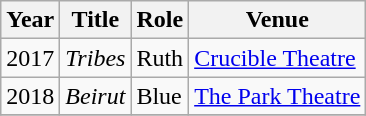<table class="wikitable">
<tr>
<th>Year</th>
<th>Title</th>
<th>Role</th>
<th>Venue</th>
</tr>
<tr>
<td>2017</td>
<td><em>Tribes</em></td>
<td>Ruth</td>
<td><a href='#'>Crucible Theatre</a></td>
</tr>
<tr>
<td>2018</td>
<td><em>Beirut</em></td>
<td>Blue</td>
<td><a href='#'>The Park Theatre</a></td>
</tr>
<tr>
</tr>
</table>
